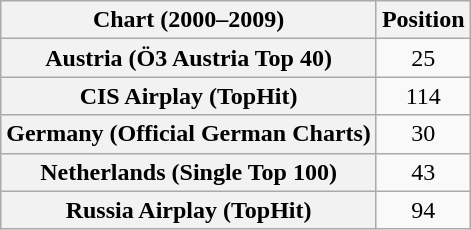<table class="wikitable sortable plainrowheaders">
<tr>
<th scope="col">Chart (2000–2009)</th>
<th scope="col">Position</th>
</tr>
<tr>
<th scope="row">Austria (Ö3 Austria Top 40)</th>
<td style="text-align:center;">25</td>
</tr>
<tr>
<th scope="row">CIS Airplay (TopHit)</th>
<td style="text-align:center;">114</td>
</tr>
<tr>
<th scope="row">Germany (Official German Charts)</th>
<td style="text-align:center;">30</td>
</tr>
<tr>
<th scope="row">Netherlands (Single Top 100)</th>
<td style="text-align:center;">43</td>
</tr>
<tr>
<th scope="row">Russia Airplay (TopHit)</th>
<td style="text-align:center;">94</td>
</tr>
</table>
